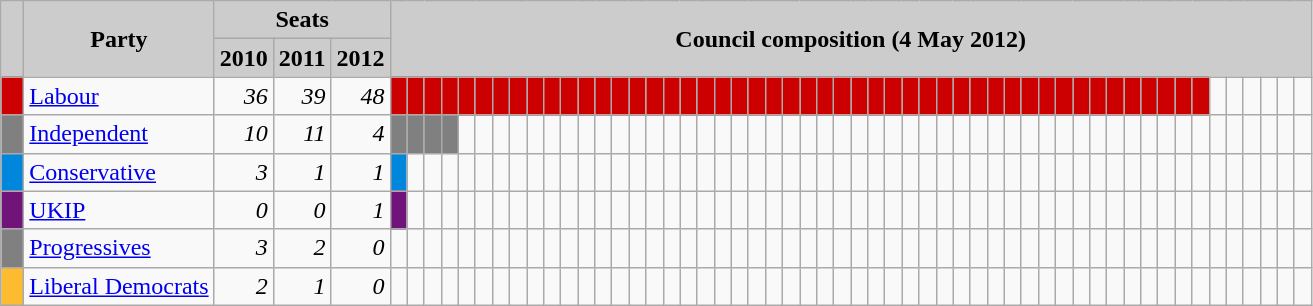<table class="wikitable">
<tr>
<th style="background:#ccc" rowspan="2">  </th>
<th style="background:#ccc" rowspan="2">Party</th>
<th style="background:#ccc" colspan="3">Seats</th>
<th style="background:#ccc" colspan="63" rowspan="2">Council composition (4 May 2012)</th>
</tr>
<tr>
<th style="background:#ccc">2010</th>
<th style="background:#ccc">2011</th>
<th style="background:#ccc">2012</th>
</tr>
<tr>
<td style="background:#c00"> </td>
<td><a href='#'>Labour</a></td>
<td style="text-align: right"><em>36</em></td>
<td style="text-align: right"><em>39</em></td>
<td style="text-align: right"><em>48</em></td>
<td style="background:#c00"> </td>
<td style="background:#c00"> </td>
<td style="background:#c00"> </td>
<td style="background:#c00"> </td>
<td style="background:#c00"> </td>
<td style="background:#c00"> </td>
<td style="background:#c00"> </td>
<td style="background:#c00"> </td>
<td style="background:#c00"> </td>
<td style="background:#c00"> </td>
<td style="background:#c00"> </td>
<td style="background:#c00"> </td>
<td style="background:#c00"> </td>
<td style="background:#c00"> </td>
<td style="background:#c00"> </td>
<td style="background:#c00"> </td>
<td style="background:#c00"> </td>
<td style="background:#c00"> </td>
<td style="background:#c00"> </td>
<td style="background:#c00"> </td>
<td style="background:#c00"> </td>
<td style="background:#c00"> </td>
<td style="background:#c00"> </td>
<td style="background:#c00"> </td>
<td style="background:#c00"> </td>
<td style="background:#c00"> </td>
<td style="background:#c00"> </td>
<td style="background:#c00"> </td>
<td style="background:#c00"> </td>
<td style="background:#c00"> </td>
<td style="background:#c00"> </td>
<td style="background:#c00"> </td>
<td style="background:#c00"> </td>
<td style="background:#c00"> </td>
<td style="background:#c00"> </td>
<td style="background:#c00"> </td>
<td style="background:#c00"> </td>
<td style="background:#c00"> </td>
<td style="background:#c00"> </td>
<td style="background:#c00"> </td>
<td style="background:#c00"> </td>
<td style="background:#c00"> </td>
<td style="background:#c00"> </td>
<td style="background:#c00"> </td>
<td style="background:#c00"> </td>
<td style="background:#c00"> </td>
<td style="background:#c00"> </td>
<td style="background:#c00"> </td>
<td> </td>
<td> </td>
<td> </td>
<td> </td>
<td> </td>
<td> </td>
</tr>
<tr>
<td style="background:gray"> </td>
<td><a href='#'>Independent</a></td>
<td style="text-align: right"><em>10</em></td>
<td style="text-align: right"><em>11</em></td>
<td style="text-align: right"><em>4</em></td>
<td style="background:gray"> </td>
<td style="background:gray"> </td>
<td style="background:gray"> </td>
<td style="background:gray"> </td>
<td> </td>
<td> </td>
<td> </td>
<td> </td>
<td> </td>
<td> </td>
<td> </td>
<td> </td>
<td> </td>
<td> </td>
<td> </td>
<td> </td>
<td> </td>
<td> </td>
<td> </td>
<td> </td>
<td> </td>
<td> </td>
<td> </td>
<td> </td>
<td> </td>
<td> </td>
<td> </td>
<td> </td>
<td> </td>
<td> </td>
<td> </td>
<td> </td>
<td> </td>
<td> </td>
<td> </td>
<td> </td>
<td> </td>
<td> </td>
<td> </td>
<td> </td>
<td> </td>
<td> </td>
<td> </td>
<td> </td>
<td> </td>
<td> </td>
<td> </td>
<td> </td>
<td> </td>
<td> </td>
<td> </td>
<td> </td>
<td> </td>
<td> </td>
</tr>
<tr>
<td style="background:#0087DC"> </td>
<td><a href='#'>Conservative</a></td>
<td style="text-align: right"><em>3</em></td>
<td style="text-align: right"><em>1</em></td>
<td style="text-align: right"><em>1</em></td>
<td style="background:#0087DC"> </td>
<td> </td>
<td> </td>
<td> </td>
<td> </td>
<td> </td>
<td> </td>
<td> </td>
<td> </td>
<td> </td>
<td> </td>
<td> </td>
<td> </td>
<td> </td>
<td> </td>
<td> </td>
<td> </td>
<td> </td>
<td> </td>
<td> </td>
<td> </td>
<td> </td>
<td> </td>
<td> </td>
<td> </td>
<td> </td>
<td> </td>
<td> </td>
<td> </td>
<td> </td>
<td> </td>
<td> </td>
<td> </td>
<td> </td>
<td> </td>
<td> </td>
<td> </td>
<td> </td>
<td> </td>
<td> </td>
<td> </td>
<td> </td>
<td> </td>
<td> </td>
<td> </td>
<td> </td>
<td> </td>
<td> </td>
<td> </td>
<td> </td>
<td> </td>
<td> </td>
<td> </td>
<td> </td>
</tr>
<tr>
<td style="background:#70147A"> </td>
<td><a href='#'>UKIP</a></td>
<td style="text-align: right"><em>0</em></td>
<td style="text-align: right"><em>0</em></td>
<td style="text-align: right"><em>1</em></td>
<td style="background:#70147A"> </td>
<td> </td>
<td> </td>
<td> </td>
<td> </td>
<td> </td>
<td> </td>
<td> </td>
<td> </td>
<td> </td>
<td> </td>
<td> </td>
<td> </td>
<td> </td>
<td> </td>
<td> </td>
<td> </td>
<td> </td>
<td> </td>
<td> </td>
<td> </td>
<td> </td>
<td> </td>
<td> </td>
<td> </td>
<td> </td>
<td> </td>
<td> </td>
<td> </td>
<td> </td>
<td> </td>
<td> </td>
<td> </td>
<td> </td>
<td> </td>
<td> </td>
<td> </td>
<td> </td>
<td> </td>
<td> </td>
<td> </td>
<td> </td>
<td> </td>
<td> </td>
<td> </td>
<td> </td>
<td> </td>
<td> </td>
<td> </td>
<td> </td>
<td> </td>
<td> </td>
<td> </td>
<td> </td>
</tr>
<tr>
<td style="background:#808080"> </td>
<td><a href='#'>Progressives</a></td>
<td style="text-align: right"><em>3</em></td>
<td style="text-align: right"><em>2</em></td>
<td style="text-align: right"><em>0</em></td>
<td> </td>
<td> </td>
<td> </td>
<td> </td>
<td> </td>
<td> </td>
<td> </td>
<td> </td>
<td> </td>
<td> </td>
<td> </td>
<td> </td>
<td> </td>
<td> </td>
<td> </td>
<td> </td>
<td> </td>
<td> </td>
<td> </td>
<td> </td>
<td> </td>
<td> </td>
<td> </td>
<td> </td>
<td> </td>
<td> </td>
<td> </td>
<td> </td>
<td> </td>
<td> </td>
<td> </td>
<td> </td>
<td> </td>
<td> </td>
<td> </td>
<td> </td>
<td> </td>
<td> </td>
<td> </td>
<td> </td>
<td> </td>
<td> </td>
<td> </td>
<td> </td>
<td> </td>
<td> </td>
<td> </td>
<td> </td>
<td> </td>
<td> </td>
<td> </td>
<td> </td>
<td> </td>
<td> </td>
</tr>
<tr>
<td style="background:#FDBB30"> </td>
<td><a href='#'>Liberal Democrats</a></td>
<td style="text-align: right"><em>2</em></td>
<td style="text-align: right"><em>1</em></td>
<td style="text-align: right"><em>0</em></td>
<td> </td>
<td> </td>
<td> </td>
<td> </td>
<td> </td>
<td> </td>
<td> </td>
<td> </td>
<td> </td>
<td> </td>
<td> </td>
<td> </td>
<td> </td>
<td> </td>
<td> </td>
<td> </td>
<td> </td>
<td> </td>
<td> </td>
<td> </td>
<td> </td>
<td> </td>
<td> </td>
<td> </td>
<td> </td>
<td> </td>
<td> </td>
<td> </td>
<td> </td>
<td> </td>
<td> </td>
<td> </td>
<td> </td>
<td> </td>
<td> </td>
<td> </td>
<td> </td>
<td> </td>
<td> </td>
<td> </td>
<td> </td>
<td> </td>
<td> </td>
<td> </td>
<td> </td>
<td> </td>
<td> </td>
<td> </td>
<td> </td>
<td> </td>
<td> </td>
<td> </td>
<td> </td>
<td> </td>
</tr>
</table>
